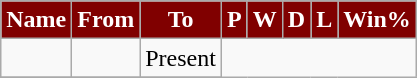<table class="wikitable sortable" style="text-align: center;">
<tr>
<th style="background:maroon; color:white;" scope="col">Name</th>
<th style="background:maroon; color:white;" scope="col">From</th>
<th style="background:maroon; color:white;" scope="col">To</th>
<th style="background:maroon; color:white;" scope="col">P</th>
<th style="background:maroon; color:white;" scope="col">W</th>
<th style="background:maroon; color:white;" scope="col">D</th>
<th style="background:maroon; color:white;" scope="col">L</th>
<th style="background:maroon; color:white;" scope="col">Win%</th>
</tr>
<tr>
<td align=left></td>
<td></td>
<td>Present<br></td>
</tr>
<tr>
</tr>
</table>
